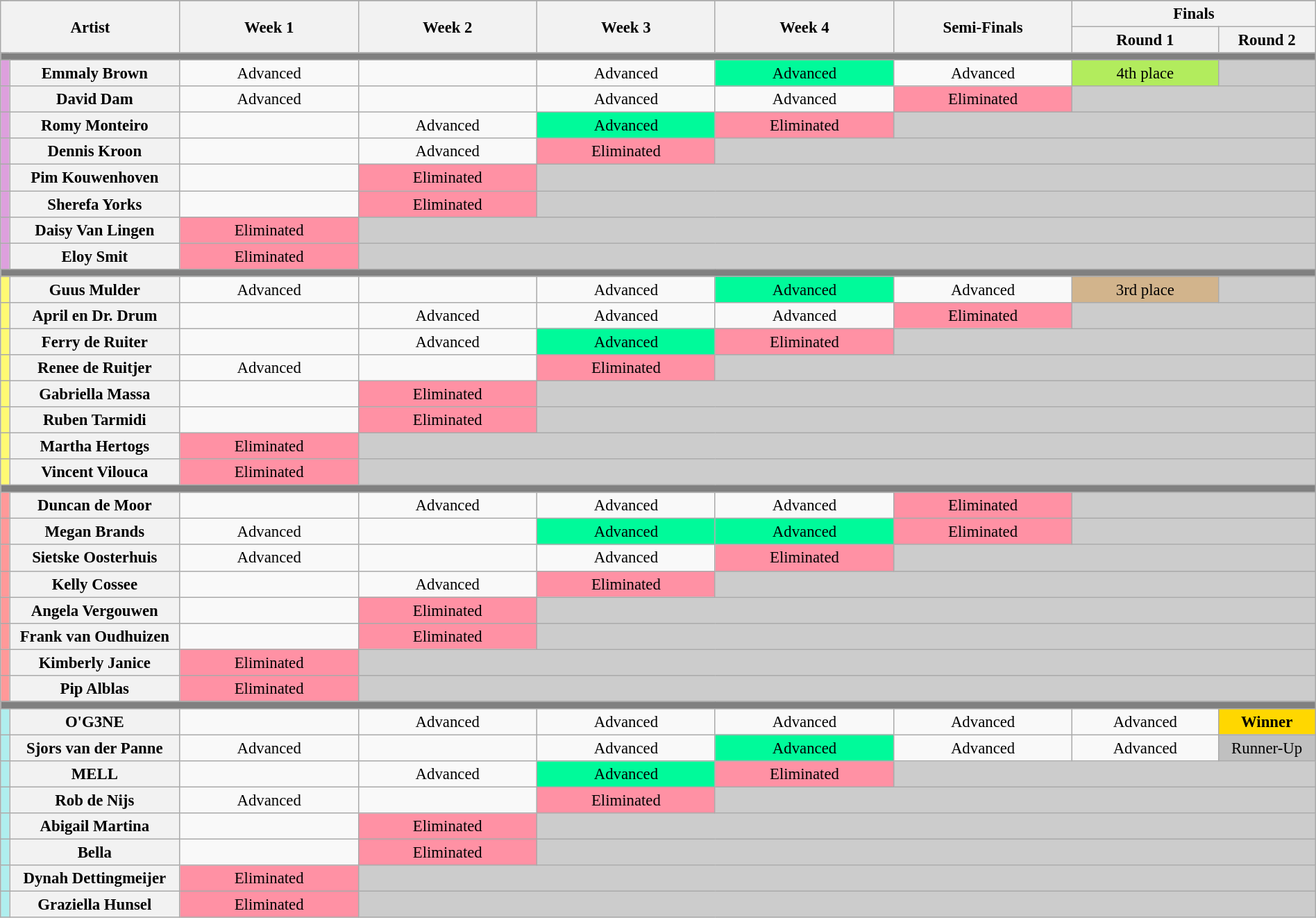<table class="wikitable"  style="text-align:center; font-size:95%; width:100%;">
<tr>
</tr>
<tr>
<th style="width:11%;" rowspan="2" colspan="2">Artist</th>
<th style="width:11%;" rowspan="2">Week 1</th>
<th style="width:11%;" rowspan="2">Week 2</th>
<th style="width:11%;" rowspan="2">Week 3</th>
<th style="width:11%;" rowspan="2">Week 4</th>
<th style="width:11%;" rowspan="2">Semi-Finals</th>
<th style="width:15%;" colspan="2">Finals</th>
</tr>
<tr>
<th style="width:9%">Round 1</th>
<th style="width:6%">Round 2</th>
</tr>
<tr>
<th colspan="9" style="background:gray;"></th>
</tr>
<tr>
<th style="background:#dda0dd;"></th>
<th>Emmaly Brown</th>
<td>Advanced</td>
<td></td>
<td>Advanced</td>
<td style="background:#00FA9A;">Advanced</td>
<td>Advanced</td>
<td style="background:#b2ec5d;">4th place</td>
<td colspan="2" style="background:#ccc;"></td>
</tr>
<tr>
<th style="background:#dda0dd;"></th>
<th>David Dam</th>
<td>Advanced</td>
<td></td>
<td>Advanced</td>
<td>Advanced</td>
<td style="background:#FF91A4;">Eliminated</td>
<td colspan="12" style="background:#ccc;"></td>
</tr>
<tr>
<th style="background:#dda0dd;"></th>
<th>Romy Monteiro</th>
<td></td>
<td>Advanced</td>
<td style="background:#00FA9A;">Advanced</td>
<td style="background:#FF91A4;">Eliminated</td>
<td colspan="12" style="background:#ccc;"></td>
</tr>
<tr>
<th style="background:#dda0dd;"></th>
<th>Dennis Kroon</th>
<td></td>
<td>Advanced</td>
<td style="background:#FF91A4;">Eliminated</td>
<td colspan="12" style="background:#ccc;"></td>
</tr>
<tr>
<th style="background:#dda0dd;"></th>
<th>Pim Kouwenhoven</th>
<td></td>
<td style="background:#FF91A4;">Eliminated</td>
<td colspan="12" style="background:#ccc;"></td>
</tr>
<tr>
<th style="background:#dda0dd;"></th>
<th>Sherefa Yorks</th>
<td></td>
<td style="background:#FF91A4;">Eliminated</td>
<td colspan="21" style="background:#ccc;"></td>
</tr>
<tr>
<th style="background:#dda0dd;"></th>
<th>Daisy Van Lingen</th>
<td style="background:#FF91A4;">Eliminated</td>
<td colspan="21" style="background:#ccc;"></td>
</tr>
<tr>
<th style="background:#dda0dd;"></th>
<th>Eloy Smit</th>
<td style="background:#FF91A4;">Eliminated</td>
<td colspan="12" style="background:#ccc;"></td>
</tr>
<tr>
<th colspan="9" style="background:grey;"></th>
</tr>
<tr>
<th style="background:#fffa73;"></th>
<th>Guus Mulder</th>
<td>Advanced</td>
<td></td>
<td>Advanced</td>
<td style="background:#00FA9A;">Advanced</td>
<td>Advanced</td>
<td style="background:tan;">3rd place</td>
<td colspan="2" style="background:#ccc;"></td>
</tr>
<tr>
<th style="background:#fffa73;"></th>
<th>April en Dr. Drum</th>
<td></td>
<td>Advanced</td>
<td>Advanced</td>
<td>Advanced</td>
<td style="background:#FF91A4;">Eliminated</td>
<td colspan="12" style="background:#ccc;"></td>
</tr>
<tr>
<th style="background:#fffa73;"></th>
<th>Ferry de Ruiter</th>
<td></td>
<td>Advanced</td>
<td style="background:#00FA9A;">Advanced</td>
<td style="background:#FF91A4;">Eliminated</td>
<td colspan="21" style="background:#ccc;"></td>
</tr>
<tr>
<th style="background:#fffa73;"></th>
<th>Renee de Ruitjer</th>
<td>Advanced</td>
<td></td>
<td style="background:#FF91A4;">Eliminated</td>
<td colspan="21" style="background:#ccc;"></td>
</tr>
<tr>
<th style="background:#fffa73;"></th>
<th>Gabriella Massa</th>
<td></td>
<td style="background:#FF91A4;">Eliminated</td>
<td colspan="12" style="background:#ccc;"></td>
</tr>
<tr>
<th style="background:#fffa73;"></th>
<th>Ruben Tarmidi</th>
<td></td>
<td style="background:#FF91A4;">Eliminated</td>
<td colspan="12" style="background:#ccc;"></td>
</tr>
<tr>
<th style="background:#fffa73;"></th>
<th>Martha Hertogs</th>
<td style="background:#FF91A4;">Eliminated</td>
<td colspan="21" style="background:#ccc;"></td>
</tr>
<tr>
<th style="background:#fffa73;"></th>
<th>Vincent Vilouca</th>
<td style="background:#FF91A4;">Eliminated</td>
<td colspan="12" style="background:#ccc;"></td>
</tr>
<tr>
<th colspan="9" style="background:grey;"></th>
</tr>
<tr>
<th style="background:#ff9999;"></th>
<th>Duncan de Moor</th>
<td></td>
<td>Advanced</td>
<td>Advanced</td>
<td>Advanced</td>
<td style="background:#FF91A4;">Eliminated</td>
<td colspan="23" style="background:#ccc;"></td>
</tr>
<tr>
<th style="background:#ff9999;"></th>
<th>Megan Brands</th>
<td>Advanced</td>
<td></td>
<td style="background:#00FA9A;">Advanced</td>
<td style="background:#00FA9A;">Advanced</td>
<td style="background:#FF91A4;">Eliminated</td>
<td colspan="12" style="background:#ccc;"></td>
</tr>
<tr>
<th style="background:#ff9999;"></th>
<th>Sietske Oosterhuis</th>
<td>Advanced</td>
<td></td>
<td>Advanced</td>
<td style="background:#FF91A4;">Eliminated</td>
<td colspan="24" style="background:#ccc;"></td>
</tr>
<tr>
<th style="background:#ff9999;"></th>
<th>Kelly Cossee</th>
<td></td>
<td>Advanced</td>
<td style="background:#FF91A4;">Eliminated</td>
<td colspan="42" style="background:#ccc;"></td>
</tr>
<tr>
<th style="background:#ff9999;"></th>
<th>Angela Vergouwen</th>
<td></td>
<td style="background:#FF91A4;">Eliminated</td>
<td colspan="12" style="background:#ccc;"></td>
</tr>
<tr>
<th style="background:#ff9999;"></th>
<th>Frank van Oudhuizen</th>
<td></td>
<td style="background:#FF91A4;">Eliminated</td>
<td colspan="23" style="background:#ccc;"></td>
</tr>
<tr>
<th style="background:#ff9999;"></th>
<th>Kimberly Janice</th>
<td style="background:#FF91A4;">Eliminated</td>
<td colspan="12" style="background:#ccc;"></td>
</tr>
<tr>
<th style="background:#ff9999;"></th>
<th>Pip Alblas</th>
<td style="background:#FF91A4;">Eliminated</td>
<td colspan="12" style="background:#ccc;"></td>
</tr>
<tr>
<th colspan="9" style="background:grey;"></th>
</tr>
<tr>
<th style="background:#afeeee;"></th>
<th>O'G3NE</th>
<td></td>
<td>Advanced</td>
<td>Advanced</td>
<td>Advanced</td>
<td>Advanced</td>
<td>Advanced</td>
<td style="background:gold;"><strong>Winner</strong></td>
</tr>
<tr>
<th style="background:#afeeee;"></th>
<th>Sjors van der Panne</th>
<td>Advanced</td>
<td></td>
<td>Advanced</td>
<td style="background:#00FA9A;">Advanced</td>
<td>Advanced</td>
<td>Advanced</td>
<td style="background:silver;">Runner-Up</td>
</tr>
<tr>
<th style="background:#afeeee;"></th>
<th>MELL</th>
<td></td>
<td>Advanced</td>
<td style="background:#00FA9A;">Advanced</td>
<td style="background:#FF91A4;">Eliminated</td>
<td colspan="12" style="background:#ccc;"></td>
</tr>
<tr>
<th style="background:#afeeee;"></th>
<th>Rob de Nijs</th>
<td>Advanced</td>
<td></td>
<td style="background:#FF91A4;">Eliminated</td>
<td colspan="12" style="background:#ccc;"></td>
</tr>
<tr>
<th style="background:#afeeee;"></th>
<th>Abigail Martina</th>
<td></td>
<td style="background:#FF91A4;">Eliminated</td>
<td colspan="12" style="background:#ccc;"></td>
</tr>
<tr>
<th style="background:#afeeee;"></th>
<th>Bella</th>
<td></td>
<td style="background:#FF91A4;">Eliminated</td>
<td colspan="21" style="background:#ccc;"></td>
</tr>
<tr>
<th style="background:#afeeee;"></th>
<th>Dynah Dettingmeijer</th>
<td style="background:#FF91A4;">Eliminated</td>
<td colspan="12" style="background:#ccc;"></td>
</tr>
<tr>
<th style="background:#afeeee;"></th>
<th>Graziella Hunsel</th>
<td style="background:#FF91A4;">Eliminated</td>
<td colspan="12" style="background:#ccc;"></td>
</tr>
</table>
